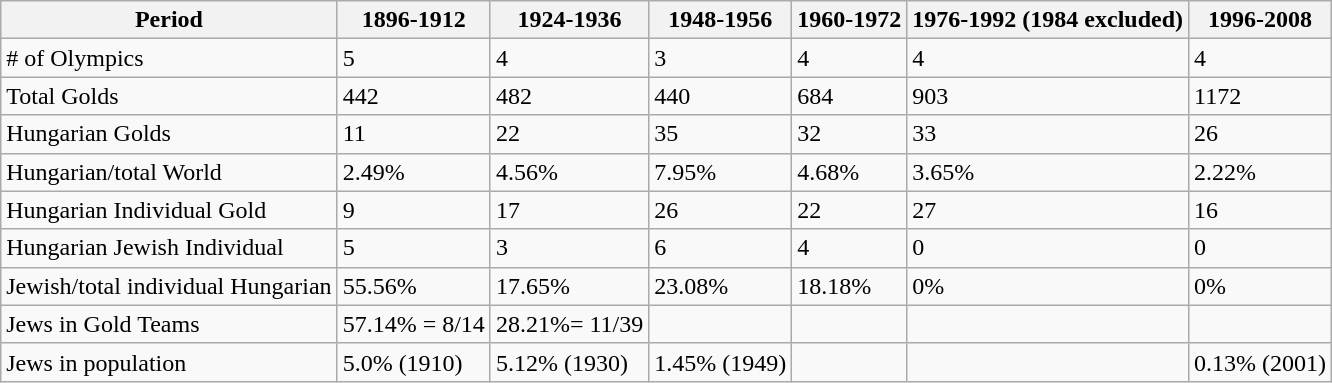<table class="wikitable">
<tr>
<th>Period</th>
<th>1896-1912</th>
<th>1924-1936</th>
<th>1948-1956</th>
<th>1960-1972</th>
<th>1976-1992 (1984 excluded)</th>
<th>1996-2008</th>
</tr>
<tr>
<td># of Olympics</td>
<td>5</td>
<td>4</td>
<td>3</td>
<td>4</td>
<td>4</td>
<td>4</td>
</tr>
<tr>
<td>Total Golds</td>
<td>442</td>
<td>482</td>
<td>440</td>
<td>684</td>
<td>903</td>
<td>1172</td>
</tr>
<tr>
<td>Hungarian Golds</td>
<td>11</td>
<td>22</td>
<td>35</td>
<td>32</td>
<td>33</td>
<td>26</td>
</tr>
<tr>
<td>Hungarian/total World</td>
<td>2.49%</td>
<td>4.56%</td>
<td>7.95%</td>
<td>4.68%</td>
<td>3.65%</td>
<td>2.22%</td>
</tr>
<tr>
<td>Hungarian Individual Gold</td>
<td>9</td>
<td>17</td>
<td>26</td>
<td>22</td>
<td>27</td>
<td>16</td>
</tr>
<tr>
<td>Hungarian Jewish Individual</td>
<td>5</td>
<td>3</td>
<td>6</td>
<td>4</td>
<td>0</td>
<td>0</td>
</tr>
<tr>
<td>Jewish/total individual Hungarian</td>
<td>55.56%</td>
<td>17.65%</td>
<td>23.08%</td>
<td>18.18%</td>
<td>0%</td>
<td>0%</td>
</tr>
<tr>
<td>Jews in Gold Teams</td>
<td>57.14% = 8/14</td>
<td>28.21%= 11/39</td>
<td></td>
<td></td>
<td></td>
<td></td>
</tr>
<tr>
<td>Jews in population</td>
<td>5.0% (1910)</td>
<td>5.12% (1930)</td>
<td>1.45% (1949)</td>
<td></td>
<td></td>
<td>0.13% (2001)</td>
</tr>
</table>
